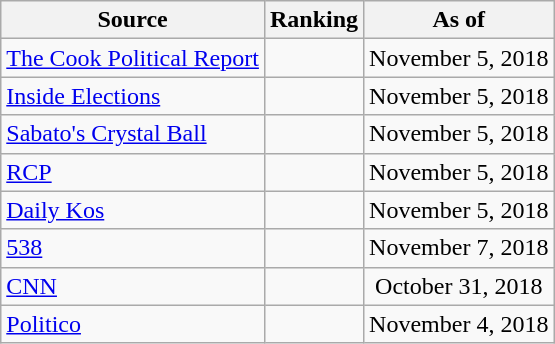<table class="wikitable" style="text-align:center">
<tr>
<th>Source</th>
<th>Ranking</th>
<th>As of</th>
</tr>
<tr>
<td align=left><a href='#'>The Cook Political Report</a></td>
<td></td>
<td>November 5, 2018</td>
</tr>
<tr>
<td align=left><a href='#'>Inside Elections</a></td>
<td></td>
<td>November 5, 2018</td>
</tr>
<tr>
<td align=left><a href='#'>Sabato's Crystal Ball</a></td>
<td></td>
<td>November 5, 2018</td>
</tr>
<tr>
<td align="left"><a href='#'>RCP</a></td>
<td></td>
<td>November 5, 2018</td>
</tr>
<tr>
<td align="left"><a href='#'>Daily Kos</a></td>
<td></td>
<td>November 5, 2018</td>
</tr>
<tr>
<td align="left"><a href='#'>538</a></td>
<td></td>
<td>November 7, 2018</td>
</tr>
<tr>
<td align="left"><a href='#'>CNN</a></td>
<td></td>
<td>October 31, 2018</td>
</tr>
<tr>
<td align="left"><a href='#'>Politico</a></td>
<td></td>
<td>November 4, 2018</td>
</tr>
</table>
